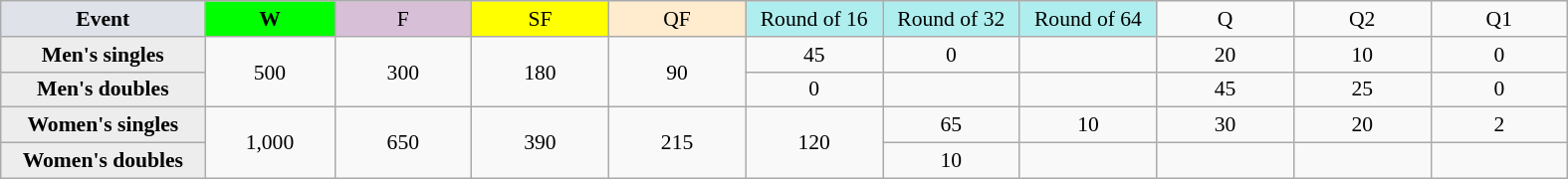<table class=wikitable style=font-size:90%;text-align:center>
<tr>
<td style="width:130px; background:#dfe2e9;"><strong>Event</strong></td>
<td style="width:80px; background:lime;"><strong>W</strong></td>
<td style="width:85px; background:thistle;">F</td>
<td style="width:85px; background:#ff0;">SF</td>
<td style="width:85px; background:#ffebcd;">QF</td>
<td style="width:85px; background:#afeeee;">Round of 16</td>
<td style="width:85px; background:#afeeee;">Round of 32</td>
<td style="width:85px; background:#afeeee;">Round of 64</td>
<td width=85>Q</td>
<td width=85>Q2</td>
<td width=85>Q1</td>
</tr>
<tr>
<th style="background:#ededed;">Men's singles</th>
<td rowspan=2>500</td>
<td rowspan=2>300</td>
<td rowspan=2>180</td>
<td rowspan=2>90</td>
<td>45</td>
<td>0</td>
<td></td>
<td>20</td>
<td>10</td>
<td>0</td>
</tr>
<tr>
<th style="background:#ededed;">Men's doubles</th>
<td>0</td>
<td></td>
<td></td>
<td>45</td>
<td>25</td>
<td>0</td>
</tr>
<tr>
<th style="background:#ededed;">Women's singles</th>
<td rowspan=2>1,000</td>
<td rowspan=2>650</td>
<td rowspan=2>390</td>
<td rowspan=2>215</td>
<td rowspan=2>120</td>
<td>65</td>
<td>10</td>
<td>30</td>
<td>20</td>
<td>2</td>
</tr>
<tr>
<th style="background:#ededed;">Women's doubles</th>
<td>10</td>
<td></td>
<td></td>
<td></td>
<td></td>
</tr>
</table>
